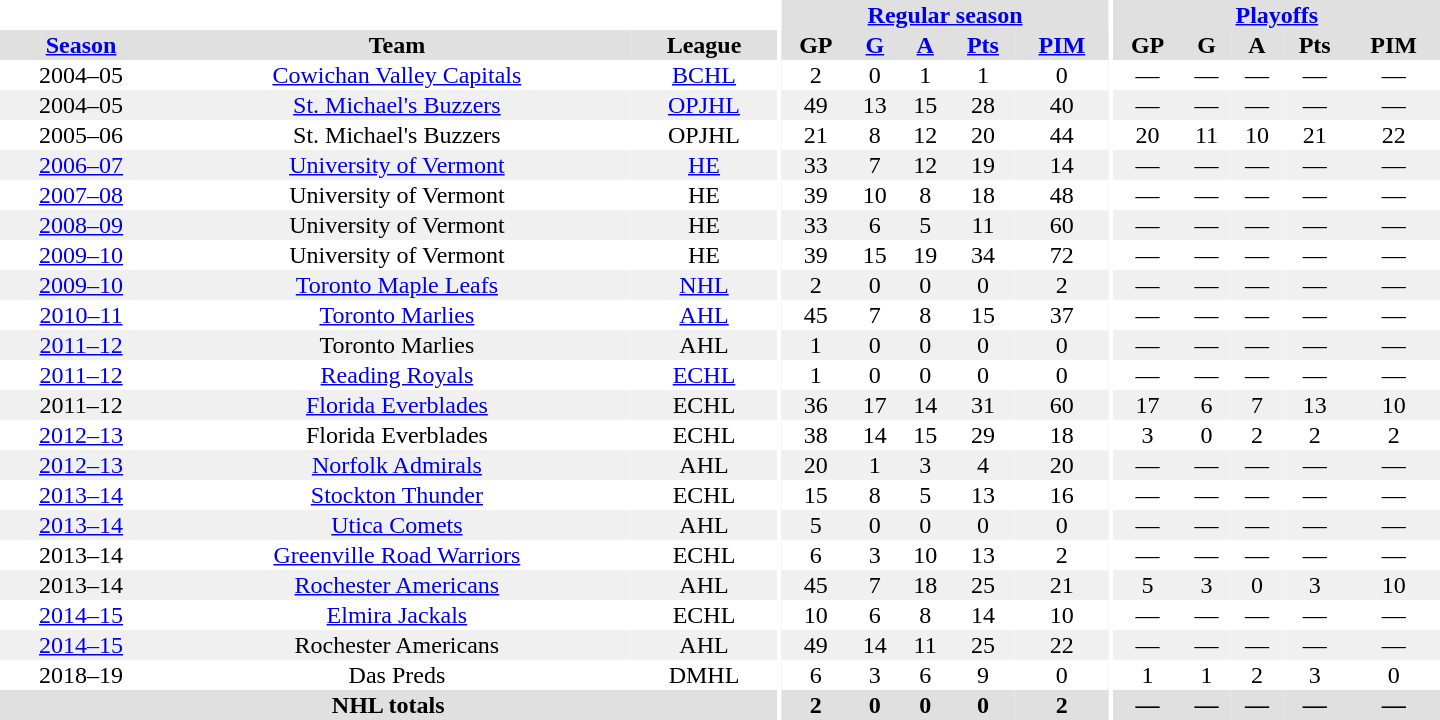<table border="0" cellpadding="1" cellspacing="0" style="text-align:center; width:60em">
<tr bgcolor="#e0e0e0">
<th colspan="3" bgcolor="#ffffff"></th>
<th rowspan="100" bgcolor="#ffffff"></th>
<th colspan="5"><a href='#'>Regular season</a></th>
<th rowspan="100" bgcolor="#ffffff"></th>
<th colspan="5"><a href='#'>Playoffs</a></th>
</tr>
<tr bgcolor="#e0e0e0">
<th><a href='#'>Season</a></th>
<th>Team</th>
<th>League</th>
<th>GP</th>
<th><a href='#'>G</a></th>
<th><a href='#'>A</a></th>
<th><a href='#'>Pts</a></th>
<th><a href='#'>PIM</a></th>
<th>GP</th>
<th>G</th>
<th>A</th>
<th>Pts</th>
<th>PIM</th>
</tr>
<tr>
<td>2004–05</td>
<td><a href='#'>Cowichan Valley Capitals</a></td>
<td><a href='#'>BCHL</a></td>
<td>2</td>
<td>0</td>
<td>1</td>
<td>1</td>
<td>0</td>
<td>—</td>
<td>—</td>
<td>—</td>
<td>—</td>
<td>—</td>
</tr>
<tr bgcolor="#f0f0f0">
<td>2004–05</td>
<td><a href='#'>St. Michael's Buzzers</a></td>
<td><a href='#'>OPJHL</a></td>
<td>49</td>
<td>13</td>
<td>15</td>
<td>28</td>
<td>40</td>
<td>—</td>
<td>—</td>
<td>—</td>
<td>—</td>
<td>—</td>
</tr>
<tr>
<td>2005–06</td>
<td>St. Michael's Buzzers</td>
<td>OPJHL</td>
<td>21</td>
<td>8</td>
<td>12</td>
<td>20</td>
<td>44</td>
<td>20</td>
<td>11</td>
<td>10</td>
<td>21</td>
<td>22</td>
</tr>
<tr bgcolor="#f0f0f0">
<td><a href='#'>2006–07</a></td>
<td><a href='#'>University of Vermont</a></td>
<td><a href='#'>HE</a></td>
<td>33</td>
<td>7</td>
<td>12</td>
<td>19</td>
<td>14</td>
<td>—</td>
<td>—</td>
<td>—</td>
<td>—</td>
<td>—</td>
</tr>
<tr>
<td><a href='#'>2007–08</a></td>
<td>University of Vermont</td>
<td>HE</td>
<td>39</td>
<td>10</td>
<td>8</td>
<td>18</td>
<td>48</td>
<td>—</td>
<td>—</td>
<td>—</td>
<td>—</td>
<td>—</td>
</tr>
<tr bgcolor="#f0f0f0">
<td><a href='#'>2008–09</a></td>
<td>University of Vermont</td>
<td>HE</td>
<td>33</td>
<td>6</td>
<td>5</td>
<td>11</td>
<td>60</td>
<td>—</td>
<td>—</td>
<td>—</td>
<td>—</td>
<td>—</td>
</tr>
<tr>
<td><a href='#'>2009–10</a></td>
<td>University of Vermont</td>
<td>HE</td>
<td>39</td>
<td>15</td>
<td>19</td>
<td>34</td>
<td>72</td>
<td>—</td>
<td>—</td>
<td>—</td>
<td>—</td>
<td>—</td>
</tr>
<tr bgcolor="#f0f0f0">
<td><a href='#'>2009–10</a></td>
<td><a href='#'>Toronto Maple Leafs</a></td>
<td><a href='#'>NHL</a></td>
<td>2</td>
<td>0</td>
<td>0</td>
<td>0</td>
<td>2</td>
<td>—</td>
<td>—</td>
<td>—</td>
<td>—</td>
<td>—</td>
</tr>
<tr>
<td><a href='#'>2010–11</a></td>
<td><a href='#'>Toronto Marlies</a></td>
<td><a href='#'>AHL</a></td>
<td>45</td>
<td>7</td>
<td>8</td>
<td>15</td>
<td>37</td>
<td>—</td>
<td>—</td>
<td>—</td>
<td>—</td>
<td>—</td>
</tr>
<tr bgcolor="#f0f0f0">
<td><a href='#'>2011–12</a></td>
<td>Toronto Marlies</td>
<td>AHL</td>
<td>1</td>
<td>0</td>
<td>0</td>
<td>0</td>
<td>0</td>
<td>—</td>
<td>—</td>
<td>—</td>
<td>—</td>
<td>—</td>
</tr>
<tr>
<td><a href='#'>2011–12</a></td>
<td><a href='#'>Reading Royals</a></td>
<td><a href='#'>ECHL</a></td>
<td>1</td>
<td>0</td>
<td>0</td>
<td>0</td>
<td>0</td>
<td>—</td>
<td>—</td>
<td>—</td>
<td>—</td>
<td>—</td>
</tr>
<tr bgcolor="#f0f0f0">
<td>2011–12</td>
<td><a href='#'>Florida Everblades</a></td>
<td>ECHL</td>
<td>36</td>
<td>17</td>
<td>14</td>
<td>31</td>
<td>60</td>
<td>17</td>
<td>6</td>
<td>7</td>
<td>13</td>
<td>10</td>
</tr>
<tr>
<td><a href='#'>2012–13</a></td>
<td>Florida Everblades</td>
<td>ECHL</td>
<td>38</td>
<td>14</td>
<td>15</td>
<td>29</td>
<td>18</td>
<td>3</td>
<td>0</td>
<td>2</td>
<td>2</td>
<td>2</td>
</tr>
<tr bgcolor="#f0f0f0">
<td><a href='#'>2012–13</a></td>
<td><a href='#'>Norfolk Admirals</a></td>
<td>AHL</td>
<td>20</td>
<td>1</td>
<td>3</td>
<td>4</td>
<td>20</td>
<td>—</td>
<td>—</td>
<td>—</td>
<td>—</td>
<td>—</td>
</tr>
<tr>
<td><a href='#'>2013–14</a></td>
<td><a href='#'>Stockton Thunder</a></td>
<td>ECHL</td>
<td>15</td>
<td>8</td>
<td>5</td>
<td>13</td>
<td>16</td>
<td>—</td>
<td>—</td>
<td>—</td>
<td>—</td>
<td>—</td>
</tr>
<tr bgcolor="#f0f0f0">
<td><a href='#'>2013–14</a></td>
<td><a href='#'>Utica Comets</a></td>
<td>AHL</td>
<td>5</td>
<td>0</td>
<td>0</td>
<td>0</td>
<td>0</td>
<td>—</td>
<td>—</td>
<td>—</td>
<td>—</td>
<td>—</td>
</tr>
<tr>
<td>2013–14</td>
<td><a href='#'>Greenville Road Warriors</a></td>
<td>ECHL</td>
<td>6</td>
<td>3</td>
<td>10</td>
<td>13</td>
<td>2</td>
<td>—</td>
<td>—</td>
<td>—</td>
<td>—</td>
<td>—</td>
</tr>
<tr bgcolor="#f0f0f0">
<td>2013–14</td>
<td><a href='#'>Rochester Americans</a></td>
<td>AHL</td>
<td>45</td>
<td>7</td>
<td>18</td>
<td>25</td>
<td>21</td>
<td>5</td>
<td>3</td>
<td>0</td>
<td>3</td>
<td>10</td>
</tr>
<tr>
<td><a href='#'>2014–15</a></td>
<td><a href='#'>Elmira Jackals</a></td>
<td>ECHL</td>
<td>10</td>
<td>6</td>
<td>8</td>
<td>14</td>
<td>10</td>
<td>—</td>
<td>—</td>
<td>—</td>
<td>—</td>
<td>—</td>
</tr>
<tr bgcolor="#f0f0f0">
<td><a href='#'>2014–15</a></td>
<td>Rochester Americans</td>
<td>AHL</td>
<td>49</td>
<td>14</td>
<td>11</td>
<td>25</td>
<td>22</td>
<td>—</td>
<td>—</td>
<td>—</td>
<td>—</td>
<td>—</td>
</tr>
<tr>
<td>2018–19</td>
<td>Das Preds</td>
<td>DMHL</td>
<td>6</td>
<td>3</td>
<td>6</td>
<td>9</td>
<td>0</td>
<td>1</td>
<td>1</td>
<td>2</td>
<td>3</td>
<td>0</td>
</tr>
<tr bgcolor="#e0e0e0">
<th colspan="3">NHL totals</th>
<th>2</th>
<th>0</th>
<th>0</th>
<th>0</th>
<th>2</th>
<th>—</th>
<th>—</th>
<th>—</th>
<th>—</th>
<th>—</th>
</tr>
</table>
